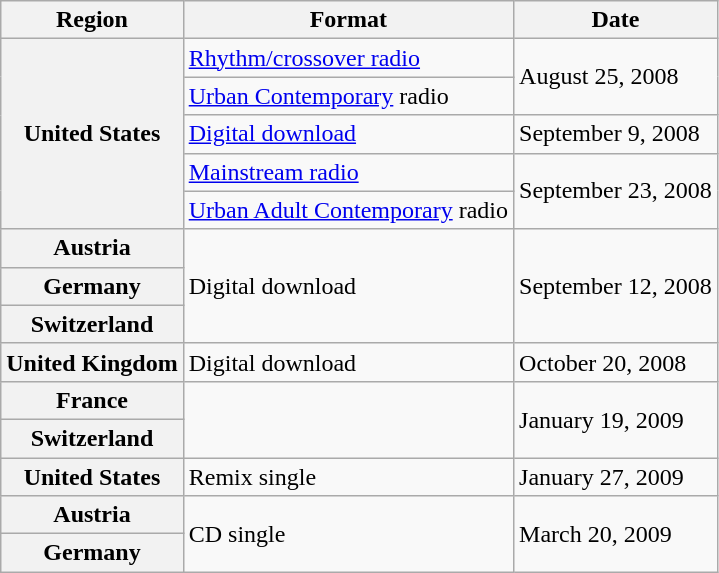<table class="wikitable plainrowheaders">
<tr>
<th>Region</th>
<th>Format</th>
<th>Date</th>
</tr>
<tr>
<th scope="row" rowspan="5">United States</th>
<td><a href='#'>Rhythm/crossover radio</a></td>
<td rowspan="2">August 25, 2008</td>
</tr>
<tr>
<td><a href='#'>Urban Contemporary</a> radio</td>
</tr>
<tr>
<td><a href='#'>Digital download</a></td>
<td>September 9, 2008</td>
</tr>
<tr>
<td><a href='#'>Mainstream radio</a></td>
<td rowspan="2">September 23, 2008</td>
</tr>
<tr>
<td><a href='#'>Urban Adult Contemporary</a> radio</td>
</tr>
<tr>
<th scope="row">Austria</th>
<td rowspan="3">Digital download</td>
<td rowspan="3">September 12, 2008</td>
</tr>
<tr>
<th scope="row">Germany</th>
</tr>
<tr>
<th scope="row">Switzerland</th>
</tr>
<tr>
<th scope="row">United Kingdom</th>
<td>Digital download</td>
<td>October 20, 2008</td>
</tr>
<tr>
<th scope="row">France</th>
<td rowspan="2"></td>
<td rowspan="2">January 19, 2009</td>
</tr>
<tr>
<th scope="row">Switzerland</th>
</tr>
<tr>
<th scope="row">United States</th>
<td rowspan="1">Remix single</td>
<td rowspan="1">January 27, 2009</td>
</tr>
<tr>
<th scope="row">Austria</th>
<td rowspan="2">CD single</td>
<td rowspan="2">March 20, 2009</td>
</tr>
<tr>
<th scope="row">Germany</th>
</tr>
</table>
